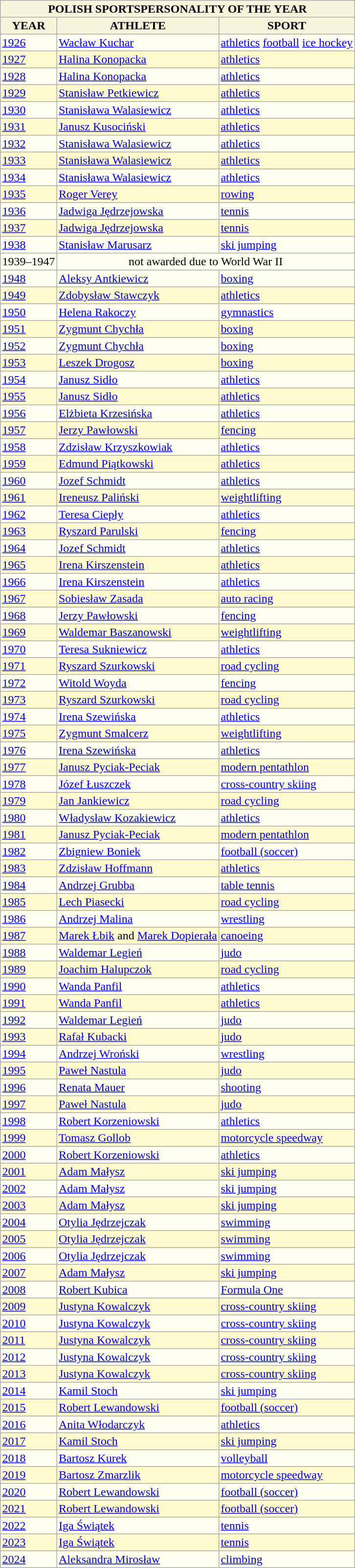<table border=1 cellpadding=2 cellspacing=2 style="background: ivory; border: 1px #aaaaaa solid; border-collapse: collapse;">
<tr style="background:beige">
<th colspan="8">POLISH SPORTSPERSONALITY OF THE YEAR</th>
</tr>
<tr style="background:beige">
<th>YEAR</th>
<th>ATHLETE</th>
<th>SPORT</th>
</tr>
<tr>
<td><a href='#'>1926</a></td>
<td><a href='#'>Wacław Kuchar</a></td>
<td> <a href='#'>athletics</a>  <a href='#'>football</a>  <a href='#'>ice hockey</a></td>
</tr>
<tr style="background:lemonchiffon">
<td><a href='#'>1927</a></td>
<td><a href='#'>Halina Konopacka</a></td>
<td> <a href='#'>athletics</a></td>
</tr>
<tr>
<td><a href='#'>1928</a></td>
<td><a href='#'>Halina Konopacka</a></td>
<td> <a href='#'>athletics</a></td>
</tr>
<tr style="background:lemonchiffon">
<td><a href='#'>1929</a></td>
<td><a href='#'>Stanisław Petkiewicz</a></td>
<td> <a href='#'>athletics</a></td>
</tr>
<tr>
<td><a href='#'>1930</a></td>
<td><a href='#'>Stanisława Walasiewicz</a></td>
<td> <a href='#'>athletics</a></td>
</tr>
<tr style="background:lemonchiffon">
<td><a href='#'>1931</a></td>
<td><a href='#'>Janusz Kusociński</a></td>
<td> <a href='#'>athletics</a></td>
</tr>
<tr>
<td><a href='#'>1932</a></td>
<td><a href='#'>Stanisława Walasiewicz</a></td>
<td> <a href='#'>athletics</a></td>
</tr>
<tr style="background:lemonchiffon">
<td><a href='#'>1933</a></td>
<td><a href='#'>Stanisława Walasiewicz</a></td>
<td> <a href='#'>athletics</a></td>
</tr>
<tr>
<td><a href='#'>1934</a></td>
<td><a href='#'>Stanisława Walasiewicz</a></td>
<td> <a href='#'>athletics</a></td>
</tr>
<tr style="background:lemonchiffon">
<td><a href='#'>1935</a></td>
<td><a href='#'>Roger Verey</a></td>
<td> <a href='#'>rowing</a></td>
</tr>
<tr>
<td><a href='#'>1936</a></td>
<td><a href='#'>Jadwiga Jędrzejowska</a></td>
<td> <a href='#'>tennis</a></td>
</tr>
<tr style="background:lemonchiffon">
<td><a href='#'>1937</a></td>
<td><a href='#'>Jadwiga Jędrzejowska</a></td>
<td> <a href='#'>tennis</a></td>
</tr>
<tr>
<td><a href='#'>1938</a></td>
<td><a href='#'>Stanisław Marusarz</a></td>
<td> <a href='#'>ski jumping</a></td>
</tr>
<tr>
<td>1939–1947</td>
<td colspan="2" align="center">not awarded due to World War II</td>
</tr>
<tr>
<td><a href='#'>1948</a></td>
<td><a href='#'>Aleksy Antkiewicz</a></td>
<td> <a href='#'>boxing</a></td>
</tr>
<tr style="background:lemonchiffon">
<td><a href='#'>1949</a></td>
<td><a href='#'>Zdobysław Stawczyk</a></td>
<td> <a href='#'>athletics</a></td>
</tr>
<tr>
<td><a href='#'>1950</a></td>
<td><a href='#'>Helena Rakoczy</a></td>
<td> <a href='#'>gymnastics</a></td>
</tr>
<tr style="background:lemonchiffon">
<td><a href='#'>1951</a></td>
<td><a href='#'>Zygmunt Chychła</a></td>
<td> <a href='#'>boxing</a></td>
</tr>
<tr>
<td><a href='#'>1952</a></td>
<td><a href='#'>Zygmunt Chychła</a></td>
<td> <a href='#'>boxing</a></td>
</tr>
<tr style="background:lemonchiffon">
<td><a href='#'>1953</a></td>
<td><a href='#'>Leszek Drogosz</a></td>
<td> <a href='#'>boxing</a></td>
</tr>
<tr>
<td><a href='#'>1954</a></td>
<td><a href='#'>Janusz Sidło</a></td>
<td> <a href='#'>athletics</a></td>
</tr>
<tr style="background:lemonchiffon">
<td><a href='#'>1955</a></td>
<td><a href='#'>Janusz Sidło</a></td>
<td> <a href='#'>athletics</a></td>
</tr>
<tr>
<td><a href='#'>1956</a></td>
<td><a href='#'>Elżbieta Krzesińska</a></td>
<td> <a href='#'>athletics</a></td>
</tr>
<tr style="background:lemonchiffon">
<td><a href='#'>1957</a></td>
<td><a href='#'>Jerzy Pawłowski</a></td>
<td> <a href='#'>fencing</a></td>
</tr>
<tr>
<td><a href='#'>1958</a></td>
<td><a href='#'>Zdzisław Krzyszkowiak</a></td>
<td> <a href='#'>athletics</a></td>
</tr>
<tr style="background:lemonchiffon">
<td><a href='#'>1959</a></td>
<td><a href='#'>Edmund Piątkowski</a></td>
<td> <a href='#'>athletics</a></td>
</tr>
<tr>
<td><a href='#'>1960</a></td>
<td><a href='#'>Jozef Schmidt</a></td>
<td> <a href='#'>athletics</a></td>
</tr>
<tr style="background:lemonchiffon">
<td><a href='#'>1961</a></td>
<td><a href='#'>Ireneusz Paliński</a></td>
<td> <a href='#'>weightlifting</a></td>
</tr>
<tr>
<td><a href='#'>1962</a></td>
<td><a href='#'>Teresa Ciepły</a></td>
<td> <a href='#'>athletics</a></td>
</tr>
<tr style="background:lemonchiffon">
<td><a href='#'>1963</a></td>
<td><a href='#'>Ryszard Parulski</a></td>
<td> <a href='#'>fencing</a></td>
</tr>
<tr>
<td><a href='#'>1964</a></td>
<td><a href='#'>Jozef Schmidt</a></td>
<td> <a href='#'>athletics</a></td>
</tr>
<tr style="background:lemonchiffon">
<td><a href='#'>1965</a></td>
<td><a href='#'>Irena Kirszenstein</a></td>
<td> <a href='#'>athletics</a></td>
</tr>
<tr>
<td><a href='#'>1966</a></td>
<td><a href='#'>Irena Kirszenstein</a></td>
<td> <a href='#'>athletics</a></td>
</tr>
<tr style="background:lemonchiffon">
<td><a href='#'>1967</a></td>
<td><a href='#'>Sobiesław Zasada</a></td>
<td> <a href='#'>auto racing</a></td>
</tr>
<tr>
<td><a href='#'>1968</a></td>
<td><a href='#'>Jerzy Pawłowski</a></td>
<td> <a href='#'>fencing</a></td>
</tr>
<tr style="background:lemonchiffon">
<td><a href='#'>1969</a></td>
<td><a href='#'>Waldemar Baszanowski</a></td>
<td> <a href='#'>weightlifting</a></td>
</tr>
<tr>
<td><a href='#'>1970</a></td>
<td><a href='#'>Teresa Sukniewicz</a></td>
<td> <a href='#'>athletics</a></td>
</tr>
<tr style="background:lemonchiffon">
<td><a href='#'>1971</a></td>
<td><a href='#'>Ryszard Szurkowski</a></td>
<td> <a href='#'>road cycling</a></td>
</tr>
<tr>
<td><a href='#'>1972</a></td>
<td><a href='#'>Witold Woyda</a></td>
<td> <a href='#'>fencing</a></td>
</tr>
<tr style="background:lemonchiffon">
<td><a href='#'>1973</a></td>
<td><a href='#'>Ryszard Szurkowski</a></td>
<td> <a href='#'>road cycling</a></td>
</tr>
<tr>
<td><a href='#'>1974</a></td>
<td><a href='#'>Irena Szewińska</a></td>
<td> <a href='#'>athletics</a></td>
</tr>
<tr style="background:lemonchiffon">
<td><a href='#'>1975</a></td>
<td><a href='#'>Zygmunt Smalcerz</a></td>
<td> <a href='#'>weightlifting</a></td>
</tr>
<tr>
<td><a href='#'>1976</a></td>
<td><a href='#'>Irena Szewińska</a></td>
<td> <a href='#'>athletics</a></td>
</tr>
<tr style="background:lemonchiffon">
<td><a href='#'>1977</a></td>
<td><a href='#'>Janusz Pyciak-Peciak</a></td>
<td> <a href='#'>modern pentathlon</a></td>
</tr>
<tr>
<td><a href='#'>1978</a></td>
<td><a href='#'>Józef Łuszczek</a></td>
<td> <a href='#'>cross-country skiing</a></td>
</tr>
<tr style="background:lemonchiffon">
<td><a href='#'>1979</a></td>
<td><a href='#'>Jan Jankiewicz</a></td>
<td> <a href='#'>road cycling</a></td>
</tr>
<tr>
<td><a href='#'>1980</a></td>
<td><a href='#'>Władysław Kozakiewicz</a></td>
<td> <a href='#'>athletics</a></td>
</tr>
<tr style="background:lemonchiffon">
<td><a href='#'>1981</a></td>
<td><a href='#'>Janusz Pyciak-Peciak</a></td>
<td> <a href='#'>modern pentathlon</a></td>
</tr>
<tr>
<td><a href='#'>1982</a></td>
<td><a href='#'>Zbigniew Boniek</a></td>
<td> <a href='#'>football (soccer)</a></td>
</tr>
<tr style="background:lemonchiffon">
<td><a href='#'>1983</a></td>
<td><a href='#'>Zdzisław Hoffmann</a></td>
<td> <a href='#'>athletics</a></td>
</tr>
<tr>
<td><a href='#'>1984</a></td>
<td><a href='#'>Andrzej Grubba</a></td>
<td> <a href='#'>table tennis</a></td>
</tr>
<tr style="background:lemonchiffon">
<td><a href='#'>1985</a></td>
<td><a href='#'>Lech Piasecki</a></td>
<td> <a href='#'>road cycling</a></td>
</tr>
<tr>
<td><a href='#'>1986</a></td>
<td><a href='#'>Andrzej Malina</a></td>
<td> <a href='#'>wrestling</a></td>
</tr>
<tr style="background:lemonchiffon">
<td><a href='#'>1987</a></td>
<td><a href='#'>Marek Łbik</a> and <a href='#'>Marek Dopierała</a></td>
<td> <a href='#'>canoeing</a></td>
</tr>
<tr>
<td><a href='#'>1988</a></td>
<td><a href='#'>Waldemar Legień</a></td>
<td> <a href='#'>judo</a></td>
</tr>
<tr style="background:lemonchiffon">
<td><a href='#'>1989</a></td>
<td><a href='#'>Joachim Halupczok</a></td>
<td> <a href='#'>road cycling</a></td>
</tr>
<tr>
<td><a href='#'>1990</a></td>
<td><a href='#'>Wanda Panfil</a></td>
<td> <a href='#'>athletics</a></td>
</tr>
<tr style="background:lemonchiffon">
<td><a href='#'>1991</a></td>
<td><a href='#'>Wanda Panfil</a></td>
<td> <a href='#'>athletics</a></td>
</tr>
<tr>
<td><a href='#'>1992</a></td>
<td><a href='#'>Waldemar Legień</a></td>
<td> <a href='#'>judo</a></td>
</tr>
<tr style="background:lemonchiffon">
<td><a href='#'>1993</a></td>
<td><a href='#'>Rafał Kubacki</a></td>
<td> <a href='#'>judo</a></td>
</tr>
<tr>
<td><a href='#'>1994</a></td>
<td><a href='#'>Andrzej Wroński</a></td>
<td> <a href='#'>wrestling</a></td>
</tr>
<tr style="background:lemonchiffon">
<td><a href='#'>1995</a></td>
<td><a href='#'>Paweł Nastula</a></td>
<td> <a href='#'>judo</a></td>
</tr>
<tr>
<td><a href='#'>1996</a></td>
<td><a href='#'>Renata Mauer</a></td>
<td> <a href='#'>shooting</a></td>
</tr>
<tr style="background:lemonchiffon">
<td><a href='#'>1997</a></td>
<td><a href='#'>Paweł Nastula</a></td>
<td> <a href='#'>judo</a></td>
</tr>
<tr>
<td><a href='#'>1998</a></td>
<td><a href='#'>Robert Korzeniowski</a></td>
<td> <a href='#'>athletics</a></td>
</tr>
<tr style="background:lemonchiffon">
<td><a href='#'>1999</a></td>
<td><a href='#'>Tomasz Gollob</a></td>
<td> <a href='#'>motorcycle speedway</a></td>
</tr>
<tr>
<td><a href='#'>2000</a></td>
<td><a href='#'>Robert Korzeniowski</a></td>
<td> <a href='#'>athletics</a></td>
</tr>
<tr style="background:lemonchiffon">
<td><a href='#'>2001</a></td>
<td><a href='#'>Adam Małysz</a></td>
<td> <a href='#'>ski jumping</a></td>
</tr>
<tr>
<td><a href='#'>2002</a></td>
<td><a href='#'>Adam Małysz</a></td>
<td> <a href='#'>ski jumping</a></td>
</tr>
<tr style="background:lemonchiffon">
<td><a href='#'>2003</a></td>
<td><a href='#'>Adam Małysz</a></td>
<td> <a href='#'>ski jumping</a></td>
</tr>
<tr>
<td><a href='#'>2004</a></td>
<td><a href='#'>Otylia Jędrzejczak</a></td>
<td> <a href='#'>swimming</a></td>
</tr>
<tr style="background:lemonchiffon">
<td><a href='#'>2005</a></td>
<td><a href='#'>Otylia Jędrzejczak</a></td>
<td> <a href='#'>swimming</a></td>
</tr>
<tr>
<td><a href='#'>2006</a></td>
<td><a href='#'>Otylia Jędrzejczak</a></td>
<td> <a href='#'>swimming</a></td>
</tr>
<tr style="background:lemonchiffon">
<td><a href='#'>2007</a></td>
<td><a href='#'>Adam Małysz</a></td>
<td> <a href='#'>ski jumping</a></td>
</tr>
<tr>
<td><a href='#'>2008</a></td>
<td><a href='#'>Robert Kubica</a></td>
<td> <a href='#'>Formula One</a></td>
</tr>
<tr style="background:lemonchiffon">
<td><a href='#'>2009</a></td>
<td><a href='#'>Justyna Kowalczyk</a></td>
<td> <a href='#'>cross-country skiing</a></td>
</tr>
<tr>
<td><a href='#'>2010</a></td>
<td><a href='#'>Justyna Kowalczyk</a></td>
<td> <a href='#'>cross-country skiing</a></td>
</tr>
<tr style="background:lemonchiffon">
<td><a href='#'>2011</a></td>
<td><a href='#'>Justyna Kowalczyk</a></td>
<td> <a href='#'>cross-country skiing</a></td>
</tr>
<tr>
<td><a href='#'>2012</a></td>
<td><a href='#'>Justyna Kowalczyk</a></td>
<td> <a href='#'>cross-country skiing</a></td>
</tr>
<tr style="background:lemonchiffon">
<td><a href='#'>2013</a></td>
<td><a href='#'>Justyna Kowalczyk</a></td>
<td> <a href='#'>cross-country skiing</a></td>
</tr>
<tr ->
<td><a href='#'>2014</a></td>
<td><a href='#'>Kamil Stoch</a></td>
<td> <a href='#'>ski jumping</a></td>
</tr>
<tr style="background:lemonchiffon">
<td><a href='#'>2015</a></td>
<td><a href='#'>Robert Lewandowski</a></td>
<td> <a href='#'>football (soccer)</a></td>
</tr>
<tr>
<td><a href='#'>2016</a></td>
<td><a href='#'>Anita Włodarczyk</a></td>
<td> <a href='#'>athletics</a></td>
</tr>
<tr style="background:lemonchiffon">
<td><a href='#'>2017</a></td>
<td><a href='#'>Kamil Stoch</a></td>
<td> <a href='#'>ski jumping</a></td>
</tr>
<tr>
<td><a href='#'>2018</a></td>
<td><a href='#'>Bartosz Kurek</a></td>
<td> <a href='#'>volleyball</a></td>
</tr>
<tr style="background:lemonchiffon">
<td><a href='#'>2019</a></td>
<td><a href='#'>Bartosz Zmarzlik</a></td>
<td> <a href='#'>motorcycle speedway</a></td>
</tr>
<tr>
<td><a href='#'>2020</a></td>
<td><a href='#'>Robert Lewandowski</a></td>
<td> <a href='#'>football (soccer)</a></td>
</tr>
<tr style="background:lemonchiffon">
<td><a href='#'>2021</a></td>
<td><a href='#'>Robert Lewandowski</a></td>
<td> <a href='#'>football (soccer)</a></td>
</tr>
<tr>
<td><a href='#'>2022</a></td>
<td><a href='#'>Iga Świątek</a></td>
<td> <a href='#'>tennis</a></td>
</tr>
<tr style="background:lemonchiffon">
<td><a href='#'>2023</a></td>
<td><a href='#'>Iga Świątek</a></td>
<td> <a href='#'>tennis</a></td>
</tr>
<tr>
<td><a href='#'>2024</a></td>
<td><a href='#'>Aleksandra Mirosław</a></td>
<td> <a href='#'>climbing</a></td>
</tr>
</table>
